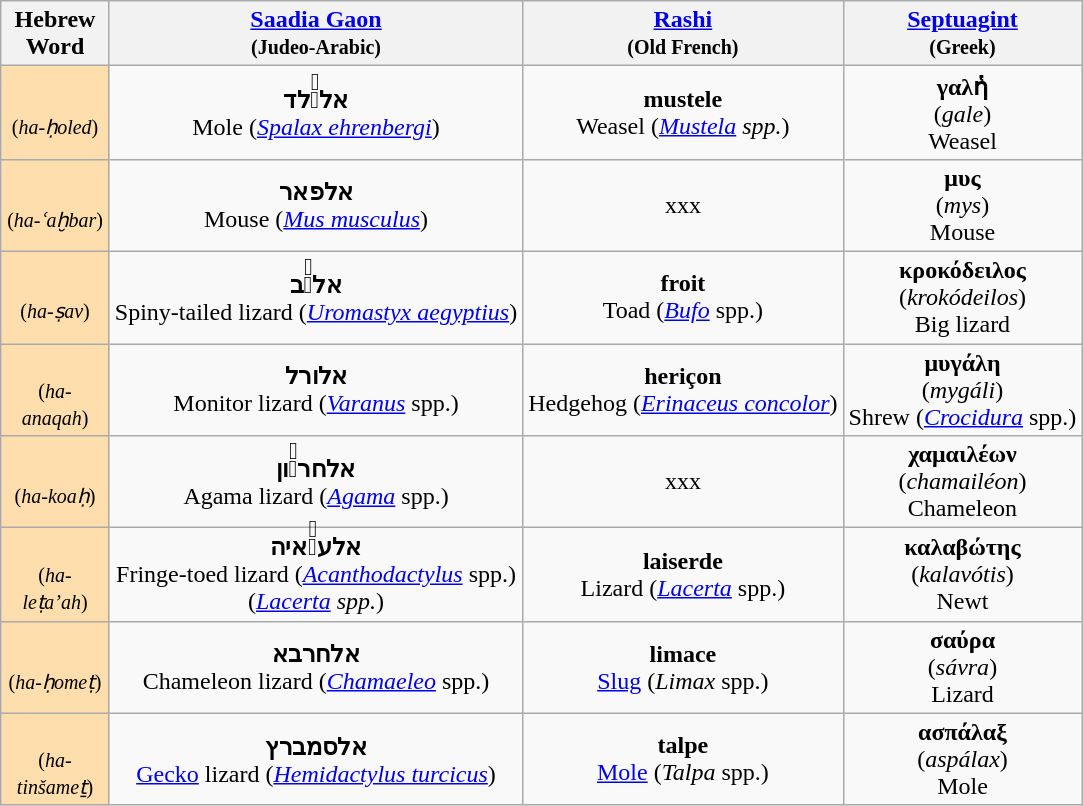<table class="wikitable">
<tr>
<th style="text-align:center; width:65px">Hebrew Word</th>
<th><a href='#'>Saadia Gaon</a><br><small>(Judeo-Arabic)</small></th>
<th><a href='#'>Rashi</a><br><small>(Old French)</small></th>
<th><a href='#'>Septuagint</a><br><small>(Greek)</small></th>
</tr>
<tr>
<td style="background:Navajowhite; text-align:center; width:65px"><strong></strong><br><small>(<em>ha-ḥoled</em>)</small></td>
<td style="text-align:center;"><strong>אלכׄלד</strong><br>Mole (<em><a href='#'>Spalax ehrenbergi</a></em>)</td>
<td style="text-align:center;"><strong>mustele</strong><br>Weasel (<em><a href='#'>Mustela</a> spp.</em>)</td>
<td style="text-align:center;"><strong>γαλἡ</strong><br>(<em>gale</em>)<br>Weasel</td>
</tr>
<tr>
<td style="background:Navajowhite; text-align:center; width:65px"><strong></strong><br><small>(<em>ha-ʿaḫbar</em>)</small></td>
<td style="text-align:center;"><strong>אלפאר</strong><br>Mouse (<em><a href='#'>Mus musculus</a></em>)</td>
<td style="text-align:center;">xxx</td>
<td style="text-align:center;"><strong>μυς</strong><br>(<em>mys</em>)<br>Mouse</td>
</tr>
<tr>
<td style="background:Navajowhite; text-align:center; width:65px"><strong></strong><br><small>(<em>ha-ṣav</em>)</small></td>
<td style="text-align:center;"><strong>אלצׄב‎</strong><br>Spiny-tailed lizard (<em><a href='#'>Uromastyx aegyptius</a></em>)</td>
<td style="text-align:center;"><strong>froit</strong><br>Toad (<em><a href='#'>Bufo</a></em> spp.)</td>
<td style="text-align:center;"><strong>κροκόδειλος</strong><br>(<em>krokódeilos</em>)<br>Big lizard</td>
</tr>
<tr>
<td style="background:Navajowhite; text-align:center; width:65px"><strong></strong><br><small>(<em>ha-anaqah</em>)</small></td>
<td style="text-align:center;"><strong>אלורל</strong><br>Monitor lizard (<em><a href='#'>Varanus</a></em> spp.)</td>
<td style="text-align:center;"><strong>heriçon</strong><br>Hedgehog (<em><a href='#'>Erinaceus concolor</a></em>)</td>
<td style="text-align:center;"><strong>μυγάλη</strong><br>(<em>mygáli</em>)<br>Shrew (<em><a href='#'>Crocidura</a></em> spp.)</td>
</tr>
<tr>
<td style="background:Navajowhite; text-align:center; width:65px"><strong></strong><br><small>(<em>ha-koaḥ</em>)</small></td>
<td style="text-align:center;"><strong>אלחרדׄון</strong><br>Agama lizard (<em><a href='#'>Agama</a></em> spp.)</td>
<td style="text-align:center;">xxx</td>
<td style="text-align:center;"><strong>χαμαιλέων</strong><br>(<em>chamailéon</em>)<br>Chameleon</td>
</tr>
<tr>
<td style="background:Navajowhite; text-align:center; width:65px"><strong></strong><br><small>(<em>ha-leṭa’ah</em>)</small></td>
<td style="text-align:center;"><strong>אלעצׄאיה</strong><br>Fringe-toed lizard (<em><a href='#'>Acanthodactylus</a></em> spp.)<br>(<em><a href='#'>Lacerta</a> spp.</em>)</td>
<td style="text-align:center;"><strong>laiserde</strong><br>Lizard (<em><a href='#'>Lacerta</a></em> spp.)</td>
<td style="text-align:center;"><strong>καλαβώτης</strong><br>(<em>kalavótis</em>)<br>Newt</td>
</tr>
<tr>
<td style="background:Navajowhite; text-align:center; width:65px"><strong></strong><br><small>(<em>ha-ḥomeṭ</em>)</small></td>
<td style="text-align:center;"><strong>אלחרבא</strong><br>Chameleon lizard (<em><a href='#'>Chamaeleo</a></em> spp.)</td>
<td style="text-align:center;"><strong>limace</strong><br><a href='#'>Slug</a> (<em>Limax</em> spp.)</td>
<td style="text-align:center;"><strong>σαύρα</strong><br>(<em>sávra</em>)<br>Lizard</td>
</tr>
<tr>
<td style="background:Navajowhite; text-align:center; width:65px"><strong></strong><br><small>(<em>ha-tinšameṯ</em>)</small></td>
<td style="text-align:center;"><strong>אלסמברץ</strong><br><a href='#'>Gecko</a> lizard (<em><a href='#'>Hemidactylus turcicus</a></em>)</td>
<td style="text-align:center;"><strong>talpe</strong><br><a href='#'>Mole</a> (<em>Talpa</em> spp.)</td>
<td style="text-align:center;"><strong>ασπάλαξ</strong><br>(<em>aspálax</em>)<br>Mole</td>
</tr>
</table>
